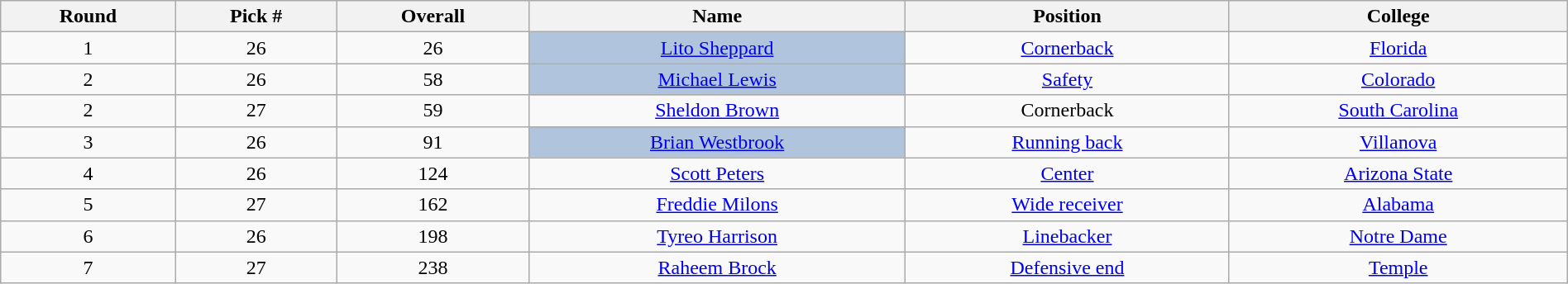<table class="wikitable sortable sortable" style="width: 100%; text-align:center">
<tr>
<th>Round</th>
<th>Pick #</th>
<th>Overall</th>
<th>Name</th>
<th>Position</th>
<th>College</th>
</tr>
<tr>
<td>1</td>
<td>26</td>
<td>26</td>
<td bgcolor=lightsteelblue><a href='#'>Lito Sheppard</a></td>
<td><a href='#'>Cornerback</a></td>
<td><a href='#'>Florida</a></td>
</tr>
<tr>
<td>2</td>
<td>26</td>
<td>58</td>
<td bgcolor=lightsteelblue><a href='#'>Michael Lewis</a></td>
<td><a href='#'>Safety</a></td>
<td><a href='#'>Colorado</a></td>
</tr>
<tr>
<td>2</td>
<td>27</td>
<td>59</td>
<td><a href='#'>Sheldon Brown</a></td>
<td>Cornerback</td>
<td><a href='#'>South Carolina</a></td>
</tr>
<tr>
<td>3</td>
<td>26</td>
<td>91</td>
<td bgcolor=lightsteelblue><a href='#'>Brian Westbrook</a></td>
<td><a href='#'>Running back</a></td>
<td><a href='#'>Villanova</a></td>
</tr>
<tr>
<td>4</td>
<td>26</td>
<td>124</td>
<td><a href='#'>Scott Peters</a></td>
<td><a href='#'>Center</a></td>
<td><a href='#'>Arizona State</a></td>
</tr>
<tr>
<td>5</td>
<td>27</td>
<td>162</td>
<td><a href='#'>Freddie Milons</a></td>
<td><a href='#'>Wide receiver</a></td>
<td><a href='#'>Alabama</a></td>
</tr>
<tr>
<td>6</td>
<td>26</td>
<td>198</td>
<td><a href='#'>Tyreo Harrison</a></td>
<td><a href='#'>Linebacker</a></td>
<td><a href='#'>Notre Dame</a></td>
</tr>
<tr>
<td>7</td>
<td>27</td>
<td>238</td>
<td><a href='#'>Raheem Brock</a></td>
<td><a href='#'>Defensive end</a></td>
<td><a href='#'>Temple</a></td>
</tr>
</table>
